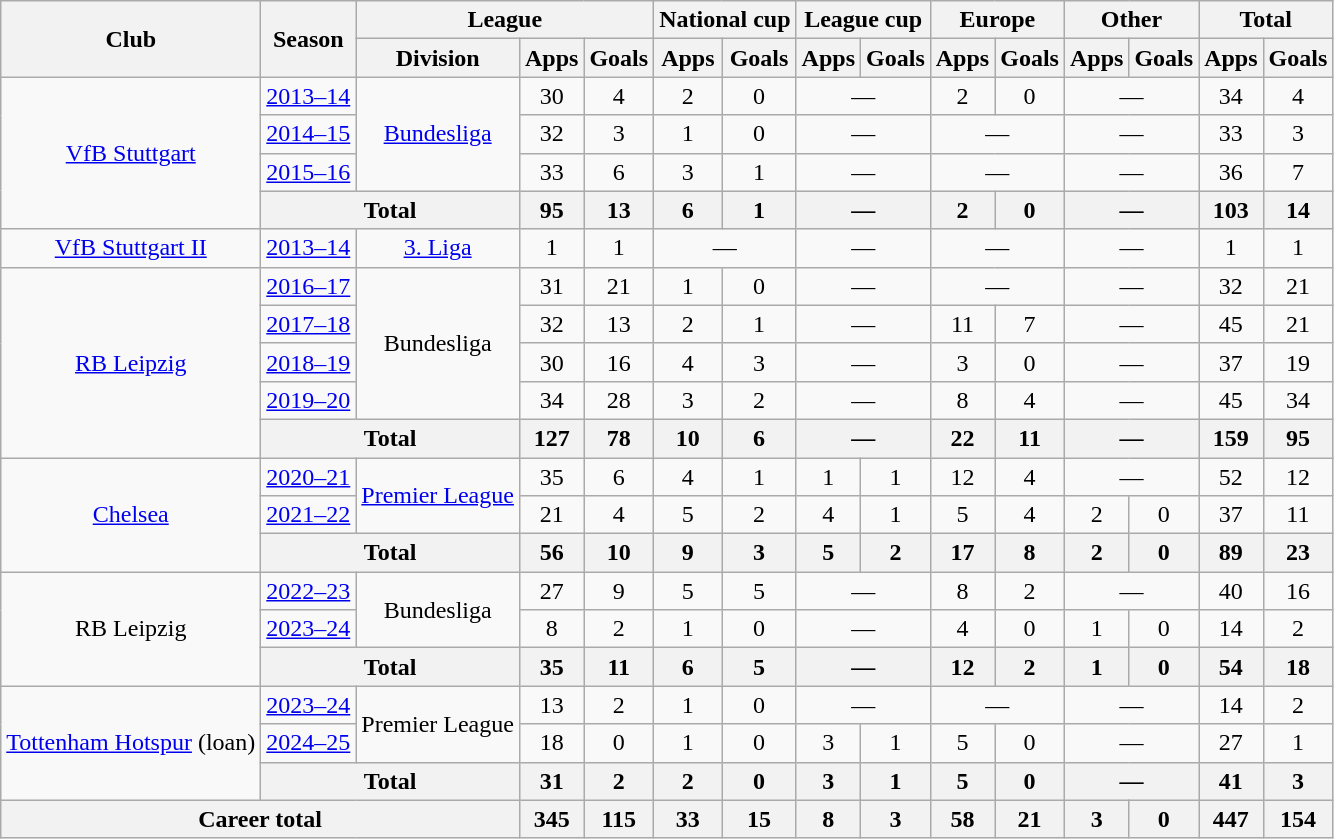<table class="wikitable" style="text-align: center;">
<tr>
<th rowspan="2">Club</th>
<th rowspan="2">Season</th>
<th colspan="3">League</th>
<th colspan="2">National cup</th>
<th colspan="2">League cup</th>
<th colspan="2">Europe</th>
<th colspan="2">Other</th>
<th colspan="2">Total</th>
</tr>
<tr>
<th>Division</th>
<th>Apps</th>
<th>Goals</th>
<th>Apps</th>
<th>Goals</th>
<th>Apps</th>
<th>Goals</th>
<th>Apps</th>
<th>Goals</th>
<th>Apps</th>
<th>Goals</th>
<th>Apps</th>
<th>Goals</th>
</tr>
<tr>
<td rowspan="4"><a href='#'>VfB Stuttgart</a></td>
<td><a href='#'>2013–14</a></td>
<td rowspan="3"><a href='#'>Bundesliga</a></td>
<td>30</td>
<td>4</td>
<td>2</td>
<td>0</td>
<td colspan="2">—</td>
<td>2</td>
<td>0</td>
<td colspan="2">—</td>
<td>34</td>
<td>4</td>
</tr>
<tr>
<td><a href='#'>2014–15</a></td>
<td>32</td>
<td>3</td>
<td>1</td>
<td>0</td>
<td colspan="2">—</td>
<td colspan="2">—</td>
<td colspan="2">—</td>
<td>33</td>
<td>3</td>
</tr>
<tr>
<td><a href='#'>2015–16</a></td>
<td>33</td>
<td>6</td>
<td>3</td>
<td>1</td>
<td colspan="2">—</td>
<td colspan="2">—</td>
<td colspan="2">—</td>
<td>36</td>
<td>7</td>
</tr>
<tr>
<th colspan="2">Total</th>
<th>95</th>
<th>13</th>
<th>6</th>
<th>1</th>
<th colspan="2">—</th>
<th>2</th>
<th>0</th>
<th colspan="2">—</th>
<th>103</th>
<th>14</th>
</tr>
<tr>
<td><a href='#'>VfB Stuttgart II</a></td>
<td><a href='#'>2013–14</a></td>
<td><a href='#'>3. Liga</a></td>
<td>1</td>
<td>1</td>
<td colspan="2">—</td>
<td colspan="2">—</td>
<td colspan="2">—</td>
<td colspan="2">—</td>
<td>1</td>
<td>1</td>
</tr>
<tr>
<td rowspan="5"><a href='#'>RB Leipzig</a></td>
<td><a href='#'>2016–17</a></td>
<td rowspan="4">Bundesliga</td>
<td>31</td>
<td>21</td>
<td>1</td>
<td>0</td>
<td colspan="2">—</td>
<td colspan="2">—</td>
<td colspan="2">—</td>
<td>32</td>
<td>21</td>
</tr>
<tr>
<td><a href='#'>2017–18</a></td>
<td>32</td>
<td>13</td>
<td>2</td>
<td>1</td>
<td colspan="2">—</td>
<td>11</td>
<td>7</td>
<td colspan="2">—</td>
<td>45</td>
<td>21</td>
</tr>
<tr>
<td><a href='#'>2018–19</a></td>
<td>30</td>
<td>16</td>
<td>4</td>
<td>3</td>
<td colspan="2">—</td>
<td>3</td>
<td>0</td>
<td colspan="2">—</td>
<td>37</td>
<td>19</td>
</tr>
<tr>
<td><a href='#'>2019–20</a></td>
<td>34</td>
<td>28</td>
<td>3</td>
<td>2</td>
<td colspan="2">—</td>
<td>8</td>
<td>4</td>
<td colspan="2">—</td>
<td>45</td>
<td>34</td>
</tr>
<tr>
<th colspan="2">Total</th>
<th>127</th>
<th>78</th>
<th>10</th>
<th>6</th>
<th colspan="2">—</th>
<th>22</th>
<th>11</th>
<th colspan="2">—</th>
<th>159</th>
<th>95</th>
</tr>
<tr>
<td rowspan="3"><a href='#'>Chelsea</a></td>
<td><a href='#'>2020–21</a></td>
<td rowspan="2"><a href='#'>Premier League</a></td>
<td>35</td>
<td>6</td>
<td>4</td>
<td>1</td>
<td>1</td>
<td>1</td>
<td>12</td>
<td>4</td>
<td colspan="2">—</td>
<td>52</td>
<td>12</td>
</tr>
<tr>
<td><a href='#'>2021–22</a></td>
<td>21</td>
<td>4</td>
<td>5</td>
<td>2</td>
<td>4</td>
<td>1</td>
<td>5</td>
<td>4</td>
<td>2</td>
<td>0</td>
<td>37</td>
<td>11</td>
</tr>
<tr>
<th colspan="2">Total</th>
<th>56</th>
<th>10</th>
<th>9</th>
<th>3</th>
<th>5</th>
<th>2</th>
<th>17</th>
<th>8</th>
<th>2</th>
<th>0</th>
<th>89</th>
<th>23</th>
</tr>
<tr>
<td rowspan="3">RB Leipzig</td>
<td><a href='#'>2022–23</a></td>
<td rowspan="2">Bundesliga</td>
<td>27</td>
<td>9</td>
<td>5</td>
<td>5</td>
<td colspan="2">—</td>
<td>8</td>
<td>2</td>
<td colspan="2">—</td>
<td>40</td>
<td>16</td>
</tr>
<tr>
<td><a href='#'>2023–24</a></td>
<td>8</td>
<td>2</td>
<td>1</td>
<td>0</td>
<td colspan="2">—</td>
<td>4</td>
<td>0</td>
<td>1</td>
<td>0</td>
<td>14</td>
<td>2</td>
</tr>
<tr>
<th colspan="2">Total</th>
<th>35</th>
<th>11</th>
<th>6</th>
<th>5</th>
<th colspan="2">—</th>
<th>12</th>
<th>2</th>
<th>1</th>
<th>0</th>
<th>54</th>
<th>18</th>
</tr>
<tr>
<td rowspan="3"><a href='#'>Tottenham Hotspur</a> (loan)</td>
<td><a href='#'>2023–24</a></td>
<td rowspan="2">Premier League</td>
<td>13</td>
<td>2</td>
<td>1</td>
<td>0</td>
<td colspan="2">—</td>
<td colspan="2">—</td>
<td colspan="2">—</td>
<td>14</td>
<td>2</td>
</tr>
<tr>
<td><a href='#'>2024–25</a></td>
<td>18</td>
<td>0</td>
<td>1</td>
<td>0</td>
<td>3</td>
<td>1</td>
<td>5</td>
<td>0</td>
<td colspan="2">—</td>
<td>27</td>
<td>1</td>
</tr>
<tr>
<th colspan="2">Total</th>
<th>31</th>
<th>2</th>
<th>2</th>
<th>0</th>
<th>3</th>
<th>1</th>
<th>5</th>
<th>0</th>
<th colspan="2">—</th>
<th>41</th>
<th>3</th>
</tr>
<tr>
<th colspan="3">Career total</th>
<th>345</th>
<th>115</th>
<th>33</th>
<th>15</th>
<th>8</th>
<th>3</th>
<th>58</th>
<th>21</th>
<th>3</th>
<th>0</th>
<th>447</th>
<th>154</th>
</tr>
</table>
